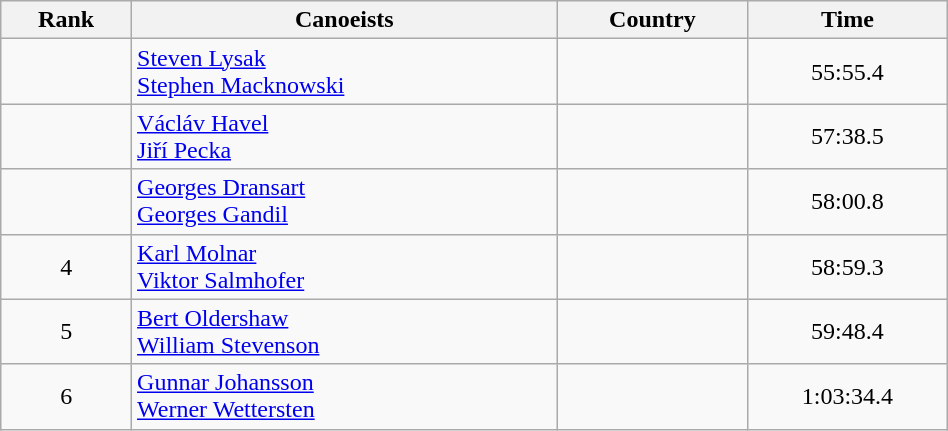<table class="wikitable" width=50% style="text-align:center;">
<tr>
<th>Rank</th>
<th>Canoeists</th>
<th>Country</th>
<th>Time</th>
</tr>
<tr>
<td></td>
<td align="left"><a href='#'>Steven Lysak</a><br><a href='#'>Stephen Macknowski</a></td>
<td align="left"></td>
<td>55:55.4</td>
</tr>
<tr>
<td></td>
<td align="left"><a href='#'>Václáv Havel</a><br><a href='#'>Jiří Pecka</a></td>
<td align="left"></td>
<td>57:38.5</td>
</tr>
<tr>
<td></td>
<td align="left"><a href='#'>Georges Dransart</a><br><a href='#'>Georges Gandil</a></td>
<td align="left"></td>
<td>58:00.8</td>
</tr>
<tr>
<td>4</td>
<td align="left"><a href='#'>Karl Molnar</a><br><a href='#'>Viktor Salmhofer</a></td>
<td align="left"></td>
<td>58:59.3</td>
</tr>
<tr>
<td>5</td>
<td align="left"><a href='#'>Bert Oldershaw</a><br><a href='#'>William Stevenson</a></td>
<td align="left"></td>
<td>59:48.4</td>
</tr>
<tr>
<td>6</td>
<td align="left"><a href='#'>Gunnar Johansson</a><br><a href='#'>Werner Wettersten</a></td>
<td align="left"></td>
<td>1:03:34.4</td>
</tr>
</table>
